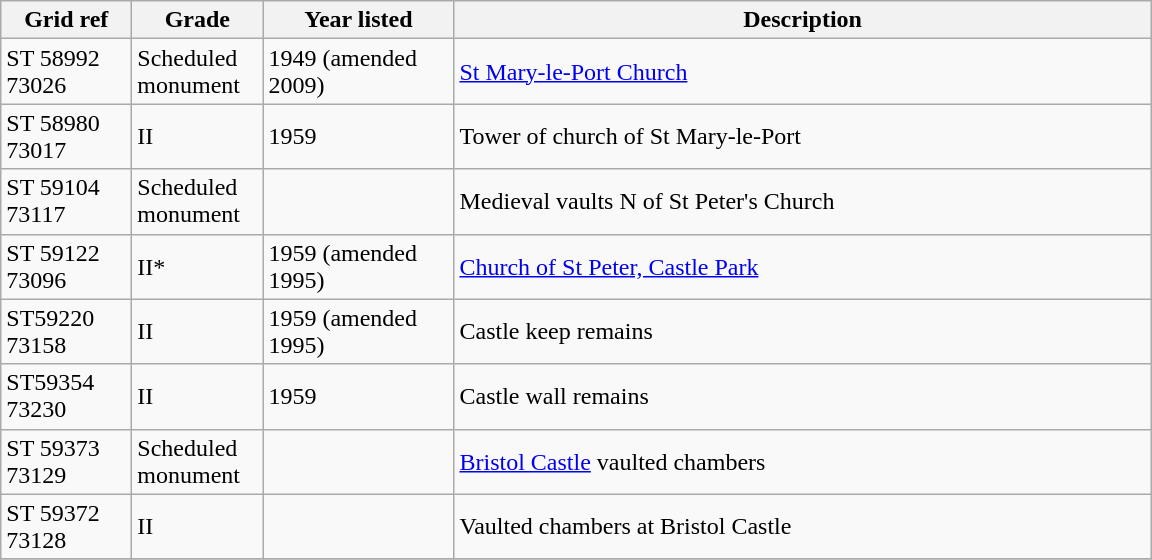<table class="wikitable sortable" style="width:768px">
<tr>
<th width="80px">Grid ref</th>
<th width="80px">Grade</th>
<th width="120px">Year listed</th>
<th width="*">Description</th>
</tr>
<tr>
<td>ST 58992 73026</td>
<td>Scheduled monument</td>
<td>1949 (amended 2009)</td>
<td><a href='#'>St Mary-le-Port Church</a></td>
</tr>
<tr>
<td>ST 58980 73017</td>
<td>II</td>
<td>1959</td>
<td>Tower of church of St Mary-le-Port</td>
</tr>
<tr>
<td>ST 59104 73117</td>
<td>Scheduled monument</td>
<td></td>
<td>Medieval vaults N of St Peter's Church</td>
</tr>
<tr>
<td>ST 59122 73096</td>
<td>II*</td>
<td>1959 (amended 1995)</td>
<td><a href='#'>Church of St Peter, Castle Park</a></td>
</tr>
<tr>
<td>ST59220 73158</td>
<td>II</td>
<td>1959 (amended 1995)</td>
<td>Castle keep remains</td>
</tr>
<tr>
<td>ST59354 73230</td>
<td>II</td>
<td>1959</td>
<td>Castle wall remains</td>
</tr>
<tr>
<td>ST 59373 73129</td>
<td>Scheduled monument</td>
<td></td>
<td><a href='#'>Bristol Castle</a> vaulted chambers</td>
</tr>
<tr>
<td>ST 59372 73128</td>
<td>II</td>
<td></td>
<td>Vaulted chambers at Bristol Castle</td>
</tr>
<tr>
</tr>
</table>
